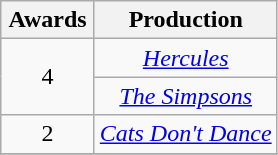<table class="wikitable" rowspan="2" style="text-align:center;" background: #f6e39c;>
<tr>
<th scope="col" style="width:55px;">Awards</th>
<th scope="col" style="text-align:center;">Production</th>
</tr>
<tr>
<td rowspan=2 style="text-align:center">4</td>
<td><em><a href='#'>Hercules</a></em></td>
</tr>
<tr>
<td><em><a href='#'>The Simpsons</a></em></td>
</tr>
<tr>
<td style="text-align:center">2</td>
<td><em><a href='#'>Cats Don't Dance</a></em></td>
</tr>
<tr>
</tr>
</table>
